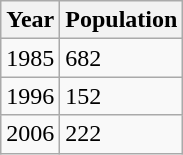<table class="wikitable">
<tr>
<th>Year</th>
<th>Population</th>
</tr>
<tr>
<td>1985</td>
<td>682</td>
</tr>
<tr>
<td>1996</td>
<td>152</td>
</tr>
<tr>
<td>2006</td>
<td>222</td>
</tr>
</table>
